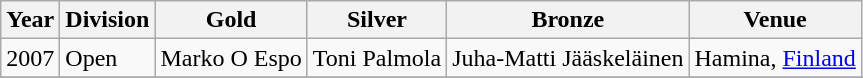<table class="wikitable sortable" style="text-align: left;">
<tr>
<th>Year</th>
<th>Division</th>
<th> Gold</th>
<th> Silver</th>
<th> Bronze</th>
<th>Venue</th>
</tr>
<tr>
<td>2007</td>
<td>Open</td>
<td> Marko O Espo</td>
<td> Toni Palmola</td>
<td> Juha-Matti Jääskeläinen</td>
<td>Hamina, <a href='#'>Finland</a></td>
</tr>
<tr>
</tr>
</table>
